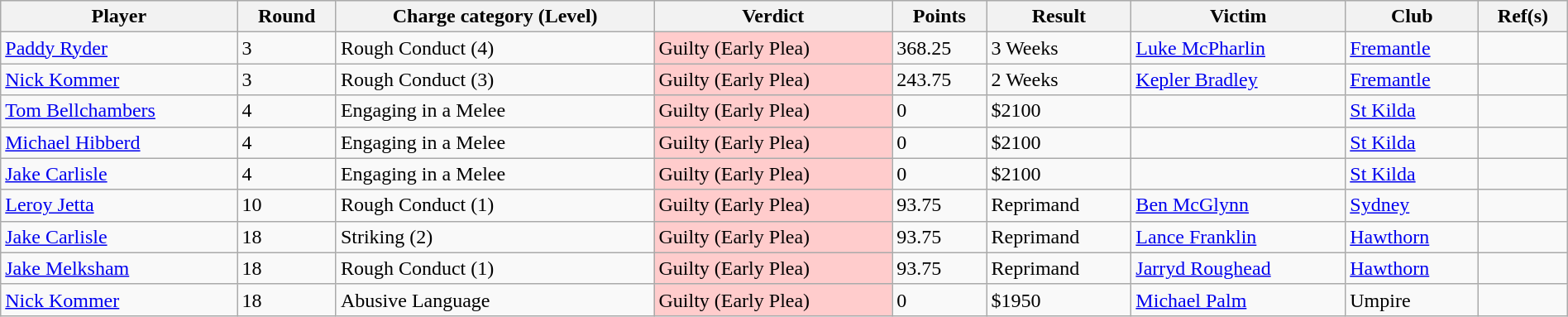<table class="wikitable sortable" style="width:100%;">
<tr style="background:#efefef;">
<th>Player</th>
<th>Round</th>
<th>Charge category (Level)</th>
<th>Verdict</th>
<th>Points</th>
<th>Result</th>
<th>Victim</th>
<th>Club</th>
<th class="unsortable">Ref(s)</th>
</tr>
<tr>
<td><a href='#'>Paddy Ryder</a></td>
<td>3</td>
<td>Rough Conduct (4)</td>
<td style="background:#fcc;">Guilty (Early Plea)</td>
<td>368.25</td>
<td>3 Weeks</td>
<td><a href='#'>Luke McPharlin</a></td>
<td><a href='#'>Fremantle</a></td>
<td></td>
</tr>
<tr>
<td><a href='#'>Nick Kommer</a></td>
<td>3</td>
<td>Rough Conduct (3)</td>
<td style="background:#fcc;">Guilty (Early Plea)</td>
<td>243.75</td>
<td>2 Weeks</td>
<td><a href='#'>Kepler Bradley</a></td>
<td><a href='#'>Fremantle</a></td>
<td></td>
</tr>
<tr>
<td><a href='#'>Tom Bellchambers</a></td>
<td>4</td>
<td>Engaging in a Melee</td>
<td style="background:#fcc;">Guilty (Early Plea)</td>
<td>0</td>
<td>$2100</td>
<td></td>
<td><a href='#'>St Kilda</a></td>
<td></td>
</tr>
<tr>
<td><a href='#'>Michael Hibberd</a></td>
<td>4</td>
<td>Engaging in a Melee</td>
<td style="background:#fcc;">Guilty (Early Plea)</td>
<td>0</td>
<td>$2100</td>
<td></td>
<td><a href='#'>St Kilda</a></td>
<td></td>
</tr>
<tr>
<td><a href='#'>Jake Carlisle</a></td>
<td>4</td>
<td>Engaging in a Melee</td>
<td style="background:#fcc;">Guilty (Early Plea)</td>
<td>0</td>
<td>$2100</td>
<td></td>
<td><a href='#'>St Kilda</a></td>
<td></td>
</tr>
<tr>
<td><a href='#'>Leroy Jetta</a></td>
<td>10</td>
<td>Rough Conduct (1)</td>
<td style="background:#fcc;">Guilty (Early Plea)</td>
<td>93.75</td>
<td>Reprimand</td>
<td><a href='#'>Ben McGlynn</a></td>
<td><a href='#'>Sydney</a></td>
<td></td>
</tr>
<tr>
<td><a href='#'>Jake Carlisle</a></td>
<td>18</td>
<td>Striking (2)</td>
<td style="background:#fcc;">Guilty (Early Plea)</td>
<td>93.75</td>
<td>Reprimand</td>
<td><a href='#'>Lance Franklin</a></td>
<td><a href='#'>Hawthorn</a></td>
<td></td>
</tr>
<tr>
<td><a href='#'>Jake Melksham</a></td>
<td>18</td>
<td>Rough Conduct (1)</td>
<td style="background:#fcc;">Guilty (Early Plea)</td>
<td>93.75</td>
<td>Reprimand</td>
<td><a href='#'>Jarryd Roughead</a></td>
<td><a href='#'>Hawthorn</a></td>
<td></td>
</tr>
<tr>
<td><a href='#'>Nick Kommer</a></td>
<td>18</td>
<td>Abusive Language</td>
<td style="background:#fcc;">Guilty (Early Plea)</td>
<td>0</td>
<td>$1950</td>
<td><a href='#'>Michael Palm</a></td>
<td>Umpire</td>
<td></td>
</tr>
</table>
